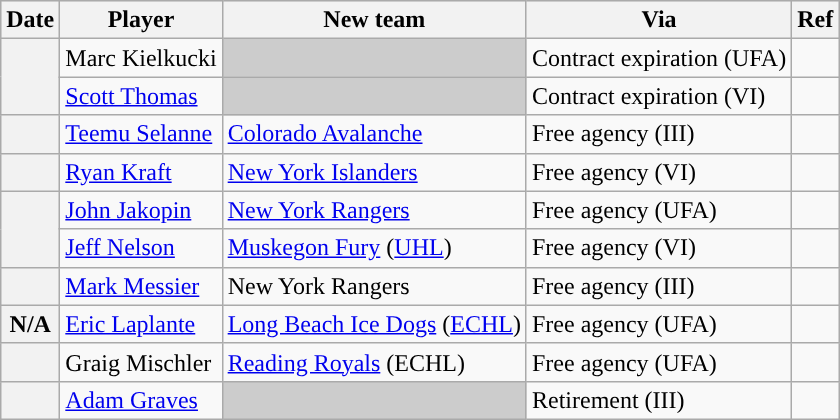<table class="wikitable plainrowheaders">
<tr style="background:#ddd; text-align:center;">
<th>Date</th>
<th>Player</th>
<th>New team</th>
<th>Via</th>
<th>Ref</th>
</tr>
<tr>
<th scope="row" rowspan=2></th>
<td>Marc Kielkucki</td>
<td style="background:#ccc"></td>
<td>Contract expiration (UFA)</td>
<td></td>
</tr>
<tr>
<td><a href='#'>Scott Thomas</a></td>
<td style="background:#ccc"></td>
<td>Contract expiration (VI)</td>
<td></td>
</tr>
<tr>
<th scope="row"></th>
<td><a href='#'>Teemu Selanne</a></td>
<td><a href='#'>Colorado Avalanche</a></td>
<td>Free agency (III)</td>
<td></td>
</tr>
<tr>
<th scope="row"></th>
<td><a href='#'>Ryan Kraft</a></td>
<td><a href='#'>New York Islanders</a></td>
<td>Free agency (VI)</td>
<td></td>
</tr>
<tr>
<th scope="row" rowspan=2></th>
<td><a href='#'>John Jakopin</a></td>
<td><a href='#'>New York Rangers</a></td>
<td>Free agency (UFA)</td>
<td></td>
</tr>
<tr>
<td><a href='#'>Jeff Nelson</a></td>
<td><a href='#'>Muskegon Fury</a> (<a href='#'>UHL</a>)</td>
<td>Free agency (VI)</td>
<td></td>
</tr>
<tr>
<th scope="row"></th>
<td><a href='#'>Mark Messier</a></td>
<td>New York Rangers</td>
<td>Free agency (III)</td>
<td></td>
</tr>
<tr>
<th scope="row">N/A</th>
<td><a href='#'>Eric Laplante</a></td>
<td><a href='#'>Long Beach Ice Dogs</a> (<a href='#'>ECHL</a>)</td>
<td>Free agency (UFA)</td>
<td></td>
</tr>
<tr>
<th scope="row"></th>
<td>Graig Mischler</td>
<td><a href='#'>Reading Royals</a> (ECHL)</td>
<td>Free agency (UFA)</td>
<td></td>
</tr>
<tr>
<th scope="row"></th>
<td><a href='#'>Adam Graves</a></td>
<td style="background:#ccc"></td>
<td>Retirement (III)</td>
<td></td>
</tr>
</table>
